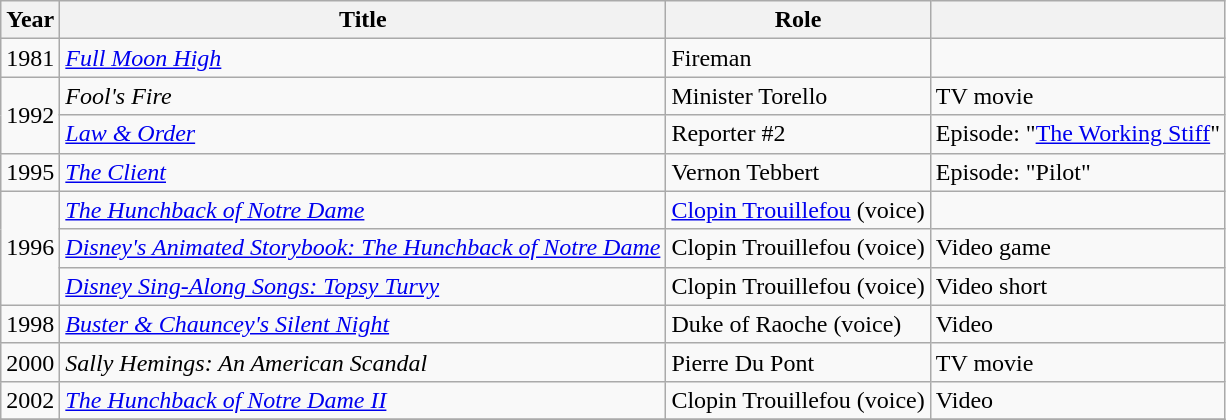<table class="wikitable sortable">
<tr>
<th>Year</th>
<th>Title</th>
<th>Role</th>
<th scope="col" class="unsortable"></th>
</tr>
<tr>
<td>1981</td>
<td><em><a href='#'>Full Moon High</a></em></td>
<td>Fireman</td>
<td></td>
</tr>
<tr>
<td rowspan="2">1992</td>
<td><em>Fool's Fire</em></td>
<td>Minister Torello</td>
<td>TV movie</td>
</tr>
<tr>
<td><em><a href='#'>Law & Order</a></em></td>
<td>Reporter #2</td>
<td>Episode: "<a href='#'>The Working Stiff</a>"</td>
</tr>
<tr>
<td>1995</td>
<td><em><a href='#'>The Client</a></em></td>
<td>Vernon Tebbert</td>
<td>Episode: "Pilot"</td>
</tr>
<tr>
<td rowspan="3">1996</td>
<td><em><a href='#'>The Hunchback of Notre Dame</a></em></td>
<td><a href='#'>Clopin Trouillefou</a> (voice)</td>
<td></td>
</tr>
<tr>
<td><em><a href='#'>Disney's Animated Storybook: The Hunchback of Notre Dame</a></em></td>
<td>Clopin Trouillefou (voice)</td>
<td>Video game</td>
</tr>
<tr>
<td><em><a href='#'>Disney Sing-Along Songs: Topsy Turvy</a></em></td>
<td>Clopin Trouillefou (voice)</td>
<td>Video short</td>
</tr>
<tr>
<td>1998</td>
<td><em><a href='#'>Buster & Chauncey's Silent Night</a></em></td>
<td>Duke of Raoche (voice)</td>
<td>Video</td>
</tr>
<tr>
<td>2000</td>
<td><em>Sally Hemings: An American Scandal</em></td>
<td>Pierre Du Pont</td>
<td>TV movie</td>
</tr>
<tr>
<td>2002</td>
<td><em><a href='#'>The Hunchback of Notre Dame II</a></em></td>
<td>Clopin Trouillefou (voice)</td>
<td>Video</td>
</tr>
<tr>
</tr>
</table>
